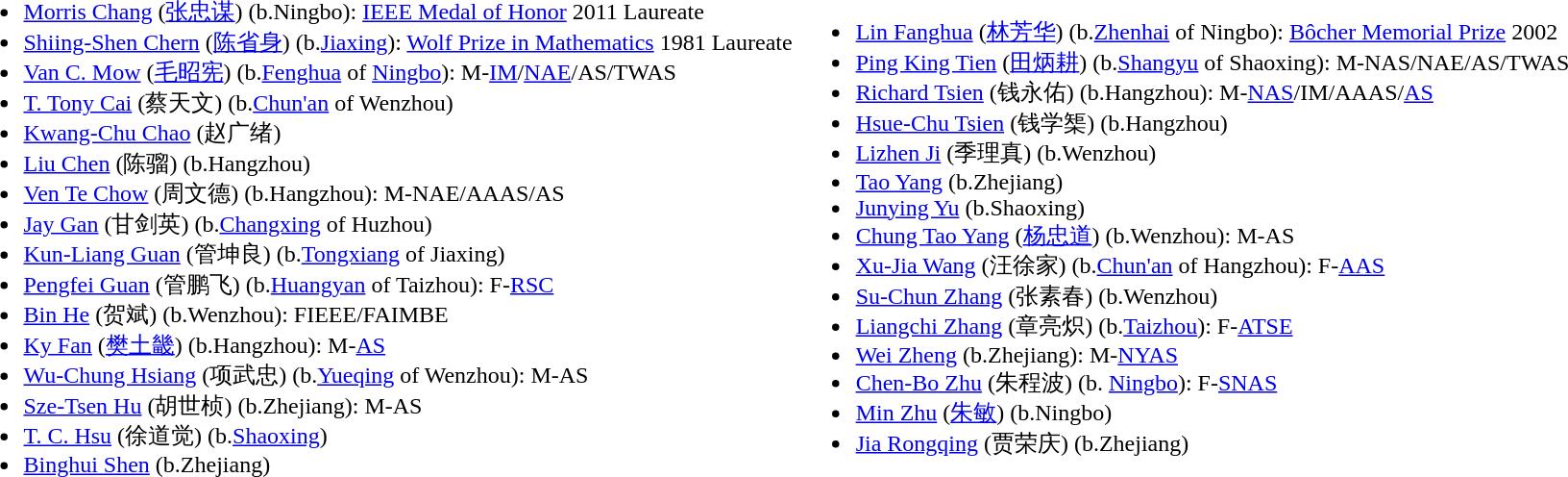<table>
<tr>
<td><br><ul><li><a href='#'>Morris Chang</a> (<a href='#'>张忠谋</a>) (b.Ningbo): <a href='#'>IEEE Medal of Honor</a> 2011 Laureate</li><li><a href='#'>Shiing-Shen Chern</a> (<a href='#'>陈省身</a>) (b.<a href='#'>Jiaxing</a>): <a href='#'>Wolf Prize in Mathematics</a> 1981 Laureate</li><li><a href='#'>Van C. Mow</a> (<a href='#'>毛昭宪</a>) (b.<a href='#'>Fenghua</a> of <a href='#'>Ningbo</a>): M-<a href='#'>IM</a>/<a href='#'>NAE</a>/AS/TWAS</li><li><a href='#'>T. Tony Cai</a> (蔡天文) (b.<a href='#'>Chun'an</a> of Wenzhou)</li><li><a href='#'>Kwang-Chu Chao</a> (赵广绪)</li><li><a href='#'>Liu Chen</a> (陈骝) (b.Hangzhou)</li><li><a href='#'>Ven Te Chow</a> (周文德) (b.Hangzhou): M-NAE/AAAS/AS</li><li><a href='#'>Jay Gan</a> (甘剑英) (b.<a href='#'>Changxing</a> of Huzhou)</li><li><a href='#'>Kun-Liang Guan</a> (管坤良) (b.<a href='#'>Tongxiang</a> of Jiaxing)</li><li><a href='#'>Pengfei Guan</a> (管鹏飞) (b.<a href='#'>Huangyan</a> of Taizhou): F-<a href='#'>RSC</a></li><li><a href='#'>Bin He</a> (贺斌) (b.Wenzhou): FIEEE/FAIMBE</li><li><a href='#'>Ky Fan</a> (<a href='#'>樊土畿</a>) (b.Hangzhou): M-<a href='#'>AS</a></li><li><a href='#'>Wu-Chung Hsiang</a> (项武忠) (b.<a href='#'>Yueqing</a> of Wenzhou): M-AS</li><li><a href='#'>Sze-Tsen Hu</a> (胡世桢) (b.Zhejiang): M-AS</li><li><a href='#'>T. C. Hsu</a> (徐道觉) (b.<a href='#'>Shaoxing</a>)</li><li><a href='#'>Binghui Shen</a> (b.Zhejiang)</li></ul></td>
<td><br><ul><li><a href='#'>Lin Fanghua</a> (<a href='#'>林芳华</a>) (b.<a href='#'>Zhenhai</a> of Ningbo): <a href='#'>Bôcher Memorial Prize</a> 2002</li><li><a href='#'>Ping King Tien</a> (<a href='#'>田炳耕</a>) (b.<a href='#'>Shangyu</a> of Shaoxing): M-NAS/NAE/AS/TWAS</li><li><a href='#'>Richard Tsien</a> (钱永佑) (b.Hangzhou): M-<a href='#'>NAS</a>/IM/AAAS/<a href='#'>AS</a></li><li><a href='#'>Hsue-Chu Tsien</a> (钱学榘) (b.Hangzhou)</li><li><a href='#'>Lizhen Ji</a> (季理真) (b.Wenzhou)</li><li><a href='#'>Tao Yang</a> (b.Zhejiang)</li><li><a href='#'>Junying Yu</a> (b.Shaoxing)</li><li><a href='#'>Chung Tao Yang</a> (<a href='#'>杨忠道</a>) (b.Wenzhou): M-AS</li><li><a href='#'>Xu-Jia Wang</a> (汪徐家) (b.<a href='#'>Chun'an</a> of Hangzhou): F-<a href='#'>AAS</a></li><li><a href='#'>Su-Chun Zhang</a> (张素春) (b.Wenzhou)</li><li><a href='#'>Liangchi Zhang</a> (章亮炽) (b.<a href='#'>Taizhou</a>): F-<a href='#'>ATSE</a></li><li><a href='#'>Wei Zheng</a> (b.Zhejiang): M-<a href='#'>NYAS</a></li><li><a href='#'>Chen-Bo Zhu</a> (朱程波) (b. <a href='#'>Ningbo</a>): F-<a href='#'>SNAS</a></li><li><a href='#'>Min Zhu</a> (<a href='#'>朱敏</a>) (b.Ningbo)</li><li><a href='#'>Jia Rongqing</a> (贾荣庆) (b.Zhejiang)</li></ul></td>
</tr>
</table>
